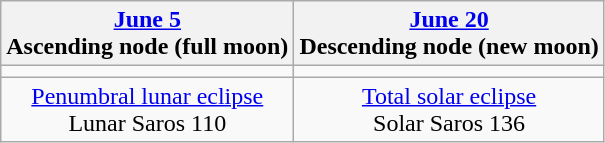<table class="wikitable">
<tr>
<th><a href='#'>June 5</a><br>Ascending node (full moon)</th>
<th><a href='#'>June 20</a><br>Descending node (new moon)<br></th>
</tr>
<tr>
<td></td>
<td></td>
</tr>
<tr align=center>
<td><a href='#'>Penumbral lunar eclipse</a><br>Lunar Saros 110</td>
<td><a href='#'>Total solar eclipse</a><br>Solar Saros 136</td>
</tr>
</table>
